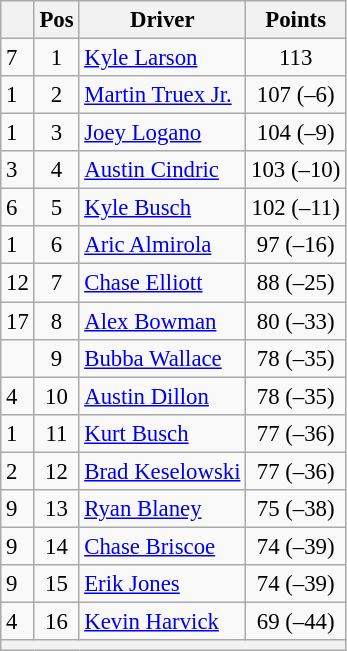<table class="wikitable" style="font-size: 95%">
<tr>
<th></th>
<th>Pos</th>
<th>Driver</th>
<th>Points</th>
</tr>
<tr>
<td align="left"> 7</td>
<td style="text-align:center;">1</td>
<td><a href='#'>Kyle Larson</a></td>
<td style="text-align:center;">113</td>
</tr>
<tr>
<td align="left"> 1</td>
<td style="text-align:center;">2</td>
<td><a href='#'>Martin Truex Jr.</a></td>
<td style="text-align:center;">107 (–6)</td>
</tr>
<tr>
<td align="left"> 1</td>
<td style="text-align:center;">3</td>
<td><a href='#'>Joey Logano</a></td>
<td style="text-align:center;">104 (–9)</td>
</tr>
<tr>
<td align="left"> 3</td>
<td style="text-align:center;">4</td>
<td><a href='#'>Austin Cindric</a></td>
<td style="text-align:center;">103 (–10)</td>
</tr>
<tr>
<td align="left"> 6</td>
<td style="text-align:center;">5</td>
<td><a href='#'>Kyle Busch</a></td>
<td style="text-align:center;">102 (–11)</td>
</tr>
<tr>
<td align="left"> 1</td>
<td style="text-align:center;">6</td>
<td><a href='#'>Aric Almirola</a></td>
<td style="text-align:center;">97 (–16)</td>
</tr>
<tr>
<td align="left"> 12</td>
<td style="text-align:center;">7</td>
<td><a href='#'>Chase Elliott</a></td>
<td style="text-align:center;">88 (–25)</td>
</tr>
<tr>
<td align="left"> 17</td>
<td style="text-align:center;">8</td>
<td><a href='#'>Alex Bowman</a></td>
<td style="text-align:center;">80 (–33)</td>
</tr>
<tr>
<td align="left"></td>
<td style="text-align:center;">9</td>
<td><a href='#'>Bubba Wallace</a></td>
<td style="text-align:center;">78 (–35)</td>
</tr>
<tr>
<td align="left"> 4</td>
<td style="text-align:center;">10</td>
<td><a href='#'>Austin Dillon</a></td>
<td style="text-align:center;">78 (–35)</td>
</tr>
<tr>
<td align="left"> 1</td>
<td style="text-align:center;">11</td>
<td><a href='#'>Kurt Busch</a></td>
<td style="text-align:center;">77 (–36)</td>
</tr>
<tr>
<td align="left"> 2</td>
<td style="text-align:center;">12</td>
<td><a href='#'>Brad Keselowski</a></td>
<td style="text-align:center;">77 (–36)</td>
</tr>
<tr>
<td align="left"> 9</td>
<td style="text-align:center;">13</td>
<td><a href='#'>Ryan Blaney</a></td>
<td style="text-align:center;">75 (–38)</td>
</tr>
<tr>
<td align="left"> 9</td>
<td style="text-align:center;">14</td>
<td><a href='#'>Chase Briscoe</a></td>
<td style="text-align:center;">74 (–39)</td>
</tr>
<tr>
<td align="left"> 9</td>
<td style="text-align:center;">15</td>
<td><a href='#'>Erik Jones</a></td>
<td style="text-align:center;">74 (–39)</td>
</tr>
<tr>
<td align="left"> 4</td>
<td style="text-align:center;">16</td>
<td><a href='#'>Kevin Harvick</a></td>
<td style="text-align:center;">69 (–44)</td>
</tr>
<tr class="sortbottom">
<th colspan="9"></th>
</tr>
</table>
